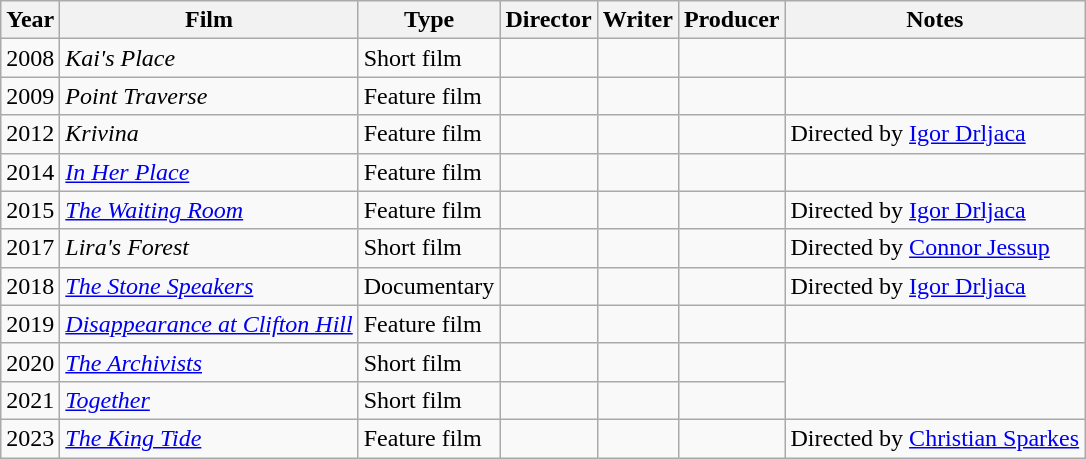<table class="wikitable">
<tr>
<th>Year</th>
<th>Film</th>
<th>Type</th>
<th>Director</th>
<th>Writer</th>
<th>Producer</th>
<th>Notes</th>
</tr>
<tr>
<td>2008</td>
<td><em>Kai's Place</em></td>
<td>Short film</td>
<td></td>
<td></td>
<td></td>
<td></td>
</tr>
<tr>
<td>2009</td>
<td><em>Point Traverse</em></td>
<td>Feature film</td>
<td></td>
<td></td>
<td></td>
<td></td>
</tr>
<tr>
<td>2012</td>
<td><em>Krivina</em></td>
<td>Feature film</td>
<td></td>
<td></td>
<td></td>
<td>Directed by <a href='#'>Igor Drljaca</a></td>
</tr>
<tr>
<td>2014</td>
<td><em><a href='#'>In Her Place</a></em></td>
<td>Feature film</td>
<td></td>
<td></td>
<td></td>
<td></td>
</tr>
<tr>
<td>2015</td>
<td><em><a href='#'>The Waiting Room</a></em></td>
<td>Feature film</td>
<td></td>
<td></td>
<td></td>
<td>Directed by <a href='#'>Igor Drljaca</a></td>
</tr>
<tr>
<td>2017</td>
<td><em>Lira's Forest</em></td>
<td>Short film</td>
<td></td>
<td></td>
<td></td>
<td>Directed by <a href='#'>Connor Jessup</a></td>
</tr>
<tr>
<td>2018</td>
<td><em><a href='#'>The Stone Speakers</a></em></td>
<td>Documentary</td>
<td></td>
<td></td>
<td></td>
<td>Directed by <a href='#'>Igor Drljaca</a></td>
</tr>
<tr>
<td>2019</td>
<td><em><a href='#'>Disappearance at Clifton Hill</a></em></td>
<td>Feature film</td>
<td></td>
<td></td>
<td></td>
<td></td>
</tr>
<tr>
<td>2020</td>
<td><em><a href='#'>The Archivists</a></em></td>
<td>Short film</td>
<td></td>
<td></td>
<td></td>
</tr>
<tr>
<td>2021</td>
<td><em><a href='#'>Together</a></em></td>
<td>Short film</td>
<td></td>
<td></td>
<td></td>
</tr>
<tr>
<td>2023</td>
<td><em><a href='#'>The King Tide</a></em></td>
<td>Feature film</td>
<td></td>
<td></td>
<td></td>
<td>Directed by <a href='#'>Christian Sparkes</a></td>
</tr>
</table>
